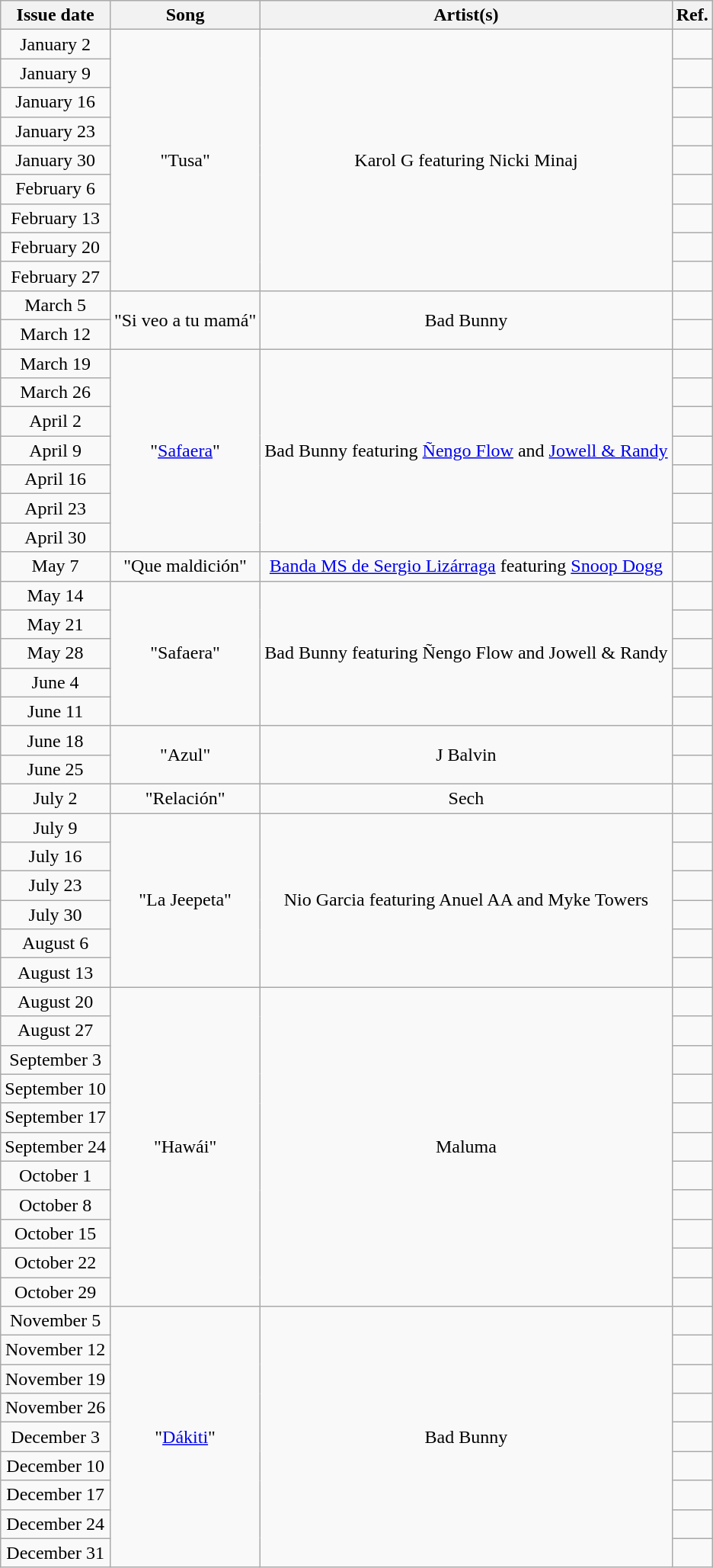<table class="wikitable" style="text-align: center;">
<tr>
<th>Issue date</th>
<th>Song</th>
<th>Artist(s)</th>
<th>Ref.</th>
</tr>
<tr>
<td>January 2</td>
<td rowspan="9">"Tusa"</td>
<td rowspan="9">Karol G featuring Nicki Minaj</td>
<td></td>
</tr>
<tr>
<td>January 9</td>
<td></td>
</tr>
<tr>
<td>January 16</td>
<td></td>
</tr>
<tr>
<td>January 23</td>
<td></td>
</tr>
<tr>
<td>January 30</td>
<td></td>
</tr>
<tr>
<td>February 6</td>
<td></td>
</tr>
<tr>
<td>February 13</td>
<td></td>
</tr>
<tr>
<td>February 20</td>
<td></td>
</tr>
<tr>
<td>February 27</td>
<td></td>
</tr>
<tr>
<td>March 5</td>
<td rowspan="2">"Si veo a tu mamá"</td>
<td rowspan="2">Bad Bunny</td>
<td></td>
</tr>
<tr>
<td>March 12</td>
<td></td>
</tr>
<tr>
<td>March 19</td>
<td rowspan="7">"<a href='#'>Safaera</a>"</td>
<td rowspan="7">Bad Bunny featuring <a href='#'>Ñengo Flow</a> and <a href='#'>Jowell & Randy</a></td>
<td></td>
</tr>
<tr>
<td>March 26</td>
<td></td>
</tr>
<tr>
<td>April 2</td>
<td></td>
</tr>
<tr>
<td>April 9</td>
<td></td>
</tr>
<tr>
<td>April 16</td>
<td></td>
</tr>
<tr>
<td>April 23</td>
<td></td>
</tr>
<tr>
<td>April 30</td>
<td></td>
</tr>
<tr>
<td>May 7</td>
<td>"Que maldición"</td>
<td><a href='#'>Banda MS de Sergio Lizárraga</a> featuring <a href='#'>Snoop Dogg</a></td>
<td></td>
</tr>
<tr>
<td>May 14</td>
<td rowspan="5">"Safaera"</td>
<td rowspan="5">Bad Bunny featuring Ñengo Flow and Jowell & Randy</td>
<td></td>
</tr>
<tr>
<td>May 21</td>
<td></td>
</tr>
<tr>
<td>May 28</td>
<td></td>
</tr>
<tr>
<td>June 4</td>
<td></td>
</tr>
<tr>
<td>June 11</td>
<td></td>
</tr>
<tr>
<td>June 18</td>
<td rowspan="2">"Azul"</td>
<td rowspan="2">J Balvin</td>
<td></td>
</tr>
<tr>
<td>June 25</td>
<td></td>
</tr>
<tr>
<td>July 2</td>
<td>"Relación"</td>
<td>Sech</td>
<td></td>
</tr>
<tr>
<td>July 9</td>
<td rowspan="6">"La Jeepeta"</td>
<td rowspan="6">Nio Garcia featuring Anuel AA and Myke Towers</td>
<td></td>
</tr>
<tr>
<td>July 16</td>
<td></td>
</tr>
<tr>
<td>July 23</td>
<td></td>
</tr>
<tr>
<td>July 30</td>
<td></td>
</tr>
<tr>
<td>August 6</td>
<td></td>
</tr>
<tr>
<td>August 13</td>
<td></td>
</tr>
<tr>
<td>August 20</td>
<td rowspan="11">"Hawái"</td>
<td rowspan="11">Maluma</td>
<td></td>
</tr>
<tr>
<td>August 27</td>
<td></td>
</tr>
<tr>
<td>September 3</td>
<td></td>
</tr>
<tr>
<td>September 10</td>
<td></td>
</tr>
<tr>
<td>September 17</td>
<td></td>
</tr>
<tr>
<td>September 24</td>
<td></td>
</tr>
<tr>
<td>October 1</td>
<td></td>
</tr>
<tr>
<td>October 8</td>
<td></td>
</tr>
<tr>
<td>October 15</td>
<td></td>
</tr>
<tr>
<td>October 22</td>
<td></td>
</tr>
<tr>
<td>October 29</td>
<td></td>
</tr>
<tr>
<td>November 5</td>
<td rowspan="9">"<a href='#'>Dákiti</a>"</td>
<td rowspan="9">Bad Bunny</td>
<td></td>
</tr>
<tr>
<td>November 12</td>
<td></td>
</tr>
<tr>
<td>November 19</td>
<td></td>
</tr>
<tr>
<td>November 26</td>
<td></td>
</tr>
<tr>
<td>December 3</td>
<td></td>
</tr>
<tr>
<td>December 10</td>
<td></td>
</tr>
<tr>
<td>December 17</td>
<td></td>
</tr>
<tr>
<td>December 24</td>
<td></td>
</tr>
<tr>
<td>December 31</td>
<td></td>
</tr>
</table>
